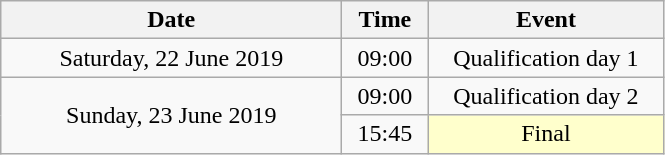<table class = "wikitable" style="text-align:center;">
<tr>
<th width=220>Date</th>
<th width=50>Time</th>
<th width=150>Event</th>
</tr>
<tr>
<td>Saturday, 22 June 2019</td>
<td>09:00</td>
<td>Qualification day 1</td>
</tr>
<tr>
<td rowspan=2>Sunday, 23 June 2019</td>
<td>09:00</td>
<td>Qualification day 2</td>
</tr>
<tr>
<td>15:45</td>
<td bgcolor=ffffcc>Final</td>
</tr>
</table>
